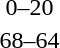<table style="text-align:center">
<tr>
<th width=200></th>
<th width=100></th>
<th width=200></th>
</tr>
<tr>
<td align=right></td>
<td align=center>0–20</td>
<td align=left><strong></strong></td>
</tr>
<tr>
<td align=right><strong></strong></td>
<td align=center>68–64</td>
<td align=left></td>
</tr>
</table>
